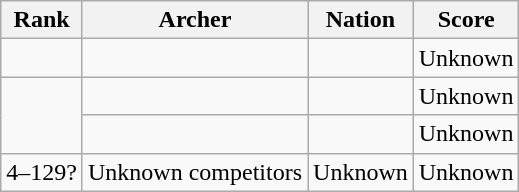<table class="wikitable sortable" style="text-align:center">
<tr>
<th>Rank</th>
<th>Archer</th>
<th>Nation</th>
<th>Score</th>
</tr>
<tr>
<td></td>
<td align=left></td>
<td align=left></td>
<td>Unknown</td>
</tr>
<tr>
<td rowspan=2></td>
<td align=left></td>
<td align=left></td>
<td>Unknown</td>
</tr>
<tr>
<td align=left></td>
<td align=left></td>
<td>Unknown</td>
</tr>
<tr>
<td>4–129?</td>
<td>Unknown competitors</td>
<td>Unknown</td>
<td>Unknown</td>
</tr>
</table>
